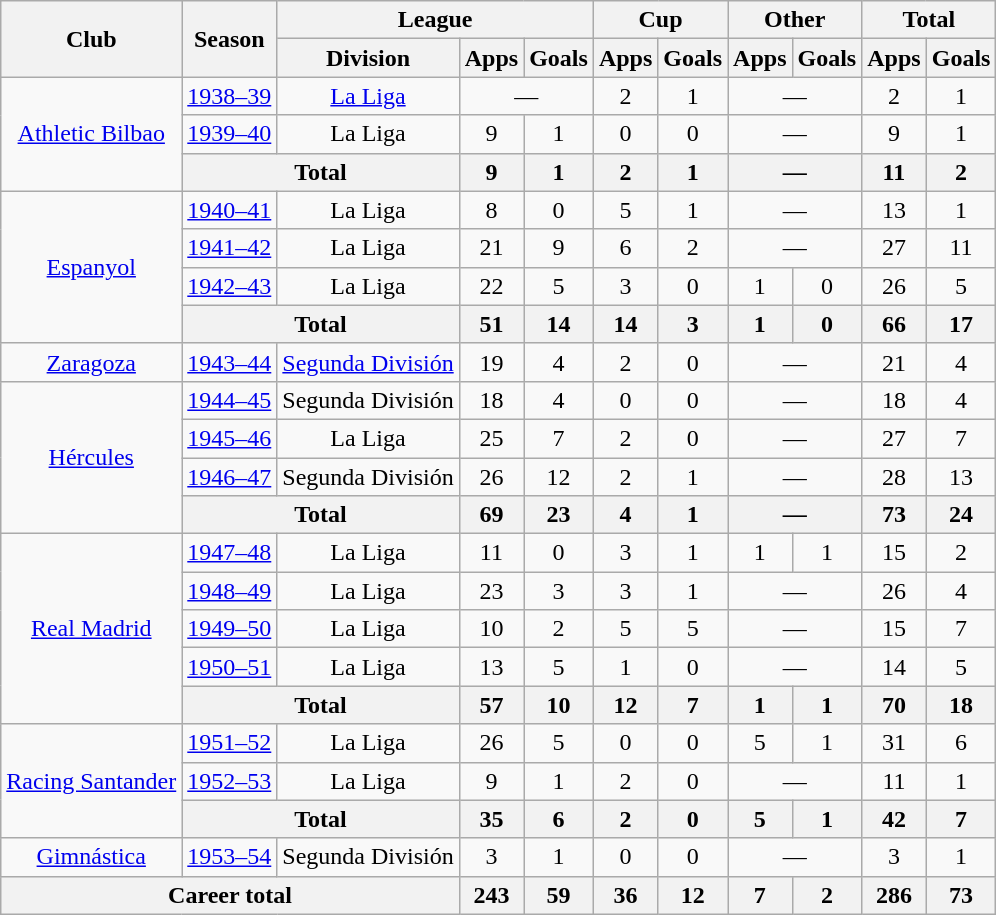<table class="wikitable" style="text-align:center;">
<tr>
<th rowspan="2">Club</th>
<th rowspan="2">Season</th>
<th colspan="3">League</th>
<th colspan="2">Cup</th>
<th colspan="2">Other</th>
<th colspan="2">Total</th>
</tr>
<tr>
<th>Division</th>
<th>Apps</th>
<th>Goals</th>
<th>Apps</th>
<th>Goals</th>
<th>Apps</th>
<th>Goals</th>
<th>Apps</th>
<th>Goals</th>
</tr>
<tr>
<td rowspan="3"><a href='#'>Athletic Bilbao</a></td>
<td><a href='#'>1938–39</a></td>
<td><a href='#'>La Liga</a></td>
<td colspan=2>—</td>
<td>2</td>
<td>1</td>
<td colspan=2>—</td>
<td>2</td>
<td>1</td>
</tr>
<tr>
<td><a href='#'>1939–40</a></td>
<td>La Liga</td>
<td>9</td>
<td>1</td>
<td>0</td>
<td>0</td>
<td colspan=2>—</td>
<td>9</td>
<td>1</td>
</tr>
<tr>
<th colspan=2>Total</th>
<th>9</th>
<th>1</th>
<th>2</th>
<th>1</th>
<th colspan=2>—</th>
<th>11</th>
<th>2</th>
</tr>
<tr>
<td rowspan="4"><a href='#'>Espanyol</a></td>
<td><a href='#'>1940–41</a></td>
<td>La Liga</td>
<td>8</td>
<td>0</td>
<td>5</td>
<td>1</td>
<td colspan=2>—</td>
<td>13</td>
<td>1</td>
</tr>
<tr>
<td><a href='#'>1941–42</a></td>
<td>La Liga</td>
<td>21</td>
<td>9</td>
<td>6</td>
<td>2</td>
<td colspan=2>—</td>
<td>27</td>
<td>11</td>
</tr>
<tr>
<td><a href='#'>1942–43</a></td>
<td>La Liga</td>
<td>22</td>
<td>5</td>
<td>3</td>
<td>0</td>
<td>1</td>
<td>0</td>
<td>26</td>
<td>5</td>
</tr>
<tr>
<th colspan=2>Total</th>
<th>51</th>
<th>14</th>
<th>14</th>
<th>3</th>
<th>1</th>
<th>0</th>
<th>66</th>
<th>17</th>
</tr>
<tr>
<td><a href='#'>Zaragoza</a></td>
<td><a href='#'>1943–44</a></td>
<td><a href='#'>Segunda División</a></td>
<td>19</td>
<td>4</td>
<td>2</td>
<td>0</td>
<td colspan=2>—</td>
<td>21</td>
<td>4</td>
</tr>
<tr>
<td rowspan="4"><a href='#'>Hércules</a></td>
<td><a href='#'>1944–45</a></td>
<td>Segunda División</td>
<td>18</td>
<td>4</td>
<td>0</td>
<td>0</td>
<td colspan=2>—</td>
<td>18</td>
<td>4</td>
</tr>
<tr>
<td><a href='#'>1945–46</a></td>
<td>La Liga</td>
<td>25</td>
<td>7</td>
<td>2</td>
<td>0</td>
<td colspan=2>—</td>
<td>27</td>
<td>7</td>
</tr>
<tr>
<td><a href='#'>1946–47</a></td>
<td>Segunda División</td>
<td>26</td>
<td>12</td>
<td>2</td>
<td>1</td>
<td colspan=2>—</td>
<td>28</td>
<td>13</td>
</tr>
<tr>
<th colspan=2>Total</th>
<th>69</th>
<th>23</th>
<th>4</th>
<th>1</th>
<th colspan=2>—</th>
<th>73</th>
<th>24</th>
</tr>
<tr>
<td rowspan="5"><a href='#'>Real Madrid</a></td>
<td><a href='#'>1947–48</a></td>
<td>La Liga</td>
<td>11</td>
<td>0</td>
<td>3</td>
<td>1</td>
<td>1</td>
<td>1</td>
<td>15</td>
<td>2</td>
</tr>
<tr>
<td><a href='#'>1948–49</a></td>
<td>La Liga</td>
<td>23</td>
<td>3</td>
<td>3</td>
<td>1</td>
<td colspan=2>—</td>
<td>26</td>
<td>4</td>
</tr>
<tr>
<td><a href='#'>1949–50</a></td>
<td>La Liga</td>
<td>10</td>
<td>2</td>
<td>5</td>
<td>5</td>
<td colspan=2>—</td>
<td>15</td>
<td>7</td>
</tr>
<tr>
<td><a href='#'>1950–51</a></td>
<td>La Liga</td>
<td>13</td>
<td>5</td>
<td>1</td>
<td>0</td>
<td colspan=2>—</td>
<td>14</td>
<td>5</td>
</tr>
<tr>
<th colspan=2>Total</th>
<th>57</th>
<th>10</th>
<th>12</th>
<th>7</th>
<th>1</th>
<th>1</th>
<th>70</th>
<th>18</th>
</tr>
<tr>
<td rowspan="3"><a href='#'>Racing Santander</a></td>
<td><a href='#'>1951–52</a></td>
<td>La Liga</td>
<td>26</td>
<td>5</td>
<td>0</td>
<td>0</td>
<td>5</td>
<td>1</td>
<td>31</td>
<td>6</td>
</tr>
<tr>
<td><a href='#'>1952–53</a></td>
<td>La Liga</td>
<td>9</td>
<td>1</td>
<td>2</td>
<td>0</td>
<td colspan=2>—</td>
<td>11</td>
<td>1</td>
</tr>
<tr>
<th colspan=2>Total</th>
<th>35</th>
<th>6</th>
<th>2</th>
<th>0</th>
<th>5</th>
<th>1</th>
<th>42</th>
<th>7</th>
</tr>
<tr>
<td><a href='#'>Gimnástica</a></td>
<td><a href='#'>1953–54</a></td>
<td>Segunda División</td>
<td>3</td>
<td>1</td>
<td>0</td>
<td>0</td>
<td colspan=2>—</td>
<td>3</td>
<td>1</td>
</tr>
<tr>
<th colspan="3">Career total</th>
<th>243</th>
<th>59</th>
<th>36</th>
<th>12</th>
<th>7</th>
<th>2</th>
<th>286</th>
<th>73</th>
</tr>
</table>
